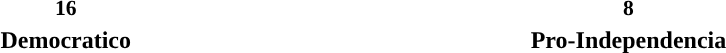<table width=60%>
<tr>
</tr>
<tr align=center>
<td></td>
</tr>
<tr>
<td><br><table width=100% style="text-align:center;">
<tr style="font-weight:bold; font-size:90%;">
<td width=66.67% style="background:">16</td>
<td width=33.33% style="background:">8</td>
</tr>
<tr style="font-weight:bold; text-align:center">
<td style="color:">Democratico</td>
<td style="color:">Pro-Independencia</td>
</tr>
</table>
</td>
</tr>
</table>
